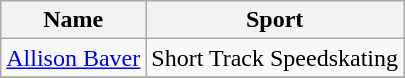<table class="wikitable">
<tr>
<th>Name</th>
<th>Sport</th>
</tr>
<tr>
<td> <a href='#'>Allison Baver</a></td>
<td>Short Track Speedskating</td>
</tr>
<tr>
</tr>
</table>
